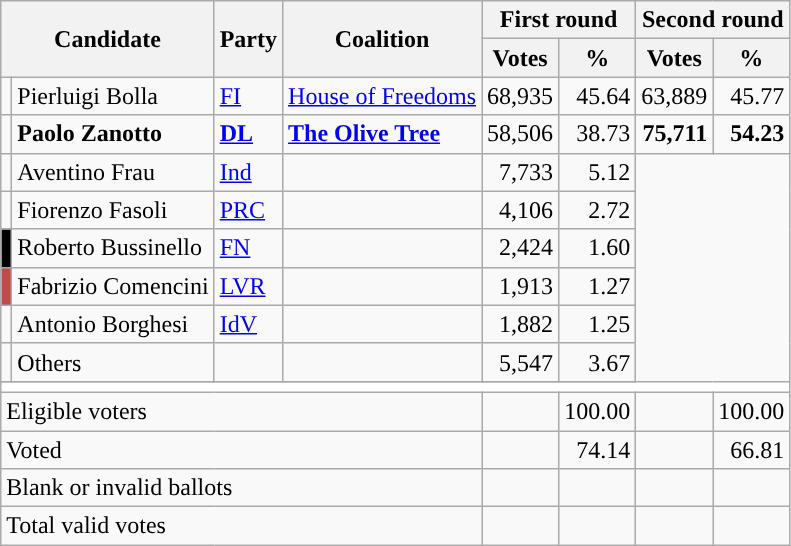<table class="wikitable centre">
<tr>
<th scope="col" rowspan=2 colspan=2>Candidate</th>
<th scope="col" rowspan=2 colspan=1>Party</th>
<th scope="col" rowspan=2 colspan=1>Coalition</th>
<th scope="col" colspan=2>First round</th>
<th scope="col" colspan=2>Second round</th>
</tr>
<tr>
<th scope="col">Votes</th>
<th scope="col">%</th>
<th scope="col">Votes</th>
<th scope="col">%</th>
</tr>
<tr>
<td></td>
<td>Pierluigi Bolla</td>
<td><a href='#'>FI</a></td>
<td><a href='#'>House of Freedoms</a></td>
<td style="text-align: right">68,935</td>
<td style="text-align: right">45.64</td>
<td style="text-align: right">63,889</td>
<td style="text-align: right">45.77</td>
</tr>
<tr>
<td></td>
<td><strong>Paolo Zanotto</strong></td>
<td><strong><a href='#'>DL</a></strong></td>
<td><strong><a href='#'>The Olive Tree</a></strong></td>
<td style="text-align: right">58,506</td>
<td style="text-align: right">38.73</td>
<td style="text-align: right"><strong>75,711</strong></td>
<td style="text-align: right"><strong>54.23</strong></td>
</tr>
<tr>
<td bgcolor=""></td>
<td>Aventino Frau</td>
<td><a href='#'>Ind</a></td>
<td></td>
<td style="text-align: right">7,733</td>
<td style="text-align: right">5.12</td>
</tr>
<tr>
<td></td>
<td>Fiorenzo Fasoli</td>
<td><a href='#'>PRC</a></td>
<td></td>
<td style="text-align: right">4,106</td>
<td style="text-align: right">2.72</td>
</tr>
<tr>
<td bgcolor="black"></td>
<td>Roberto Bussinello</td>
<td><a href='#'>FN</a></td>
<td></td>
<td style="text-align: right">2,424</td>
<td style="text-align: right">1.60</td>
</tr>
<tr>
<td bgcolor="#C34848"></td>
<td>Fabrizio Comencini</td>
<td><a href='#'>LVR</a></td>
<td></td>
<td style="text-align: right">1,913</td>
<td style="text-align: right">1.27</td>
</tr>
<tr>
<td></td>
<td>Antonio Borghesi</td>
<td><a href='#'>IdV</a></td>
<td></td>
<td style="text-align: right">1,882</td>
<td style="text-align: right">1.25</td>
</tr>
<tr>
<td bgcolor=""></td>
<td>Others</td>
<td></td>
<td></td>
<td style="text-align: right">5,547</td>
<td style="text-align: right">3.67</td>
</tr>
<tr>
</tr>
<tr bgcolor=white>
<td colspan=8></td>
</tr>
<tr>
<td colspan=4>Eligible voters</td>
<td style="text-align: right"></td>
<td style="text-align: right">100.00</td>
<td style="text-align: right"></td>
<td style="text-align: right">100.00</td>
</tr>
<tr>
<td colspan=4>Voted</td>
<td style="text-align: right"></td>
<td style="text-align: right">74.14</td>
<td style="text-align: right"></td>
<td style="text-align: right">66.81</td>
</tr>
<tr>
<td colspan=4>Blank or invalid ballots</td>
<td style="text-align: right"></td>
<td style="text-align: right"></td>
<td style="text-align: right"></td>
<td style="text-align: right"></td>
</tr>
<tr>
<td colspan=4>Total valid votes</td>
<td style="text-align: right"></td>
<td style="text-align: right"></td>
<td style="text-align: right"></td>
<td style="text-align: right"></td>
</tr>
</table>
